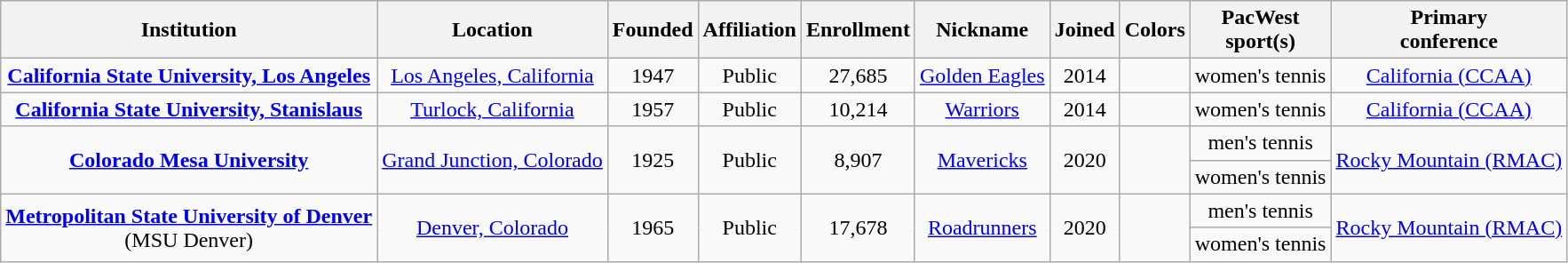<table class="wikitable sortable" style="text-align:center">
<tr>
<th>Institution</th>
<th>Location</th>
<th>Founded</th>
<th>Affiliation</th>
<th>Enrollment<br></th>
<th>Nickname</th>
<th>Joined</th>
<th class="unsortable">Colors</th>
<th>PacWest<br>sport(s)</th>
<th>Primary<br>conference</th>
</tr>
<tr>
<td><strong><a href='#'>California State University, Los Angeles</a></strong></td>
<td><a href='#'>Los Angeles, California</a></td>
<td>1947</td>
<td>Public</td>
<td>27,685</td>
<td><a href='#'>Golden Eagles</a></td>
<td>2014</td>
<td></td>
<td>women's tennis</td>
<td><a href='#'>California (CCAA)</a></td>
</tr>
<tr>
<td><strong><a href='#'>California State University, Stanislaus</a></strong></td>
<td><a href='#'>Turlock, California</a></td>
<td>1957</td>
<td>Public</td>
<td>10,214</td>
<td><a href='#'>Warriors</a></td>
<td>2014</td>
<td></td>
<td>women's tennis</td>
<td><a href='#'>California (CCAA)</a></td>
</tr>
<tr>
<td rowspan="2"><strong><a href='#'>Colorado Mesa University</a></strong></td>
<td rowspan="2"><a href='#'>Grand Junction, Colorado</a></td>
<td rowspan="2">1925</td>
<td rowspan="2">Public</td>
<td rowspan="2">8,907</td>
<td rowspan="2"><a href='#'>Mavericks</a></td>
<td rowspan="2">2020</td>
<td rowspan="2"></td>
<td>men's tennis</td>
<td rowspan="2"><a href='#'>Rocky Mountain (RMAC)</a></td>
</tr>
<tr>
<td>women's tennis</td>
</tr>
<tr>
<td rowspan="2"><strong><a href='#'>Metropolitan State University of Denver</a></strong><br>(MSU Denver)</td>
<td rowspan="2"><a href='#'>Denver, Colorado</a></td>
<td rowspan="2">1965</td>
<td rowspan="2">Public</td>
<td rowspan="2">17,678</td>
<td rowspan="2"><a href='#'>Roadrunners</a></td>
<td rowspan="2">2020</td>
<td rowspan="2"></td>
<td>men's tennis</td>
<td rowspan="2"><a href='#'>Rocky Mountain (RMAC)</a></td>
</tr>
<tr>
<td>women's tennis</td>
</tr>
</table>
